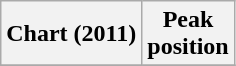<table class="wikitable plainrowheaders">
<tr>
<th scope="col">Chart (2011)</th>
<th scope="col">Peak<br>position</th>
</tr>
<tr>
</tr>
</table>
